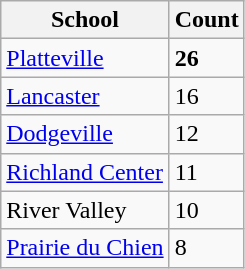<table class="wikitable" border="1">
<tr>
<th><strong>School</strong></th>
<th><strong>Count</strong></th>
</tr>
<tr>
<td><a href='#'>Platteville</a></td>
<td><strong>26</strong></td>
</tr>
<tr>
<td><a href='#'>Lancaster</a></td>
<td>16</td>
</tr>
<tr>
<td><a href='#'>Dodgeville</a></td>
<td>12</td>
</tr>
<tr>
<td><a href='#'>Richland Center</a></td>
<td>11</td>
</tr>
<tr>
<td>River Valley</td>
<td>10</td>
</tr>
<tr>
<td><a href='#'>Prairie du Chien</a></td>
<td>8</td>
</tr>
</table>
